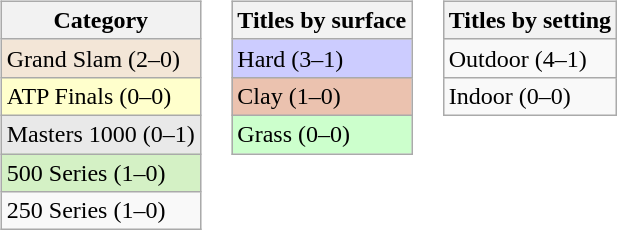<table>
<tr>
<td valign=top><br><table class=wikitable>
<tr>
<th>Category</th>
</tr>
<tr style="background:#f3e6d7;">
<td>Grand Slam (2–0)</td>
</tr>
<tr style="background:#ffc;">
<td>ATP Finals (0–0)</td>
</tr>
<tr style="background:#e9e9e9;">
<td>Masters 1000 (0–1)</td>
</tr>
<tr style="background:#d4f1c5;">
<td>500 Series (1–0)</td>
</tr>
<tr>
<td>250 Series (1–0)</td>
</tr>
</table>
</td>
<td valign=top><br><table class=wikitable>
<tr>
<th>Titles by surface</th>
</tr>
<tr style="background:#ccf;">
<td>Hard (3–1)</td>
</tr>
<tr style="background:#ebc2af;">
<td>Clay (1–0)</td>
</tr>
<tr style="background:#cfc;">
<td>Grass (0–0)</td>
</tr>
</table>
</td>
<td valign=top><br><table class=wikitable>
<tr>
<th>Titles by setting</th>
</tr>
<tr>
<td>Outdoor (4–1)</td>
</tr>
<tr>
<td>Indoor (0–0)</td>
</tr>
</table>
</td>
</tr>
</table>
